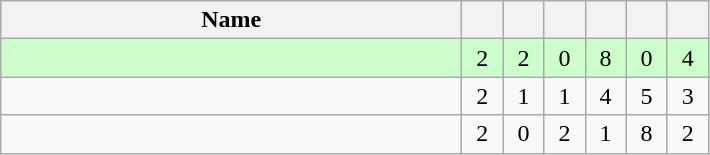<table class=wikitable style="text-align:center">
<tr>
<th width=300>Name</th>
<th width=20></th>
<th width=20></th>
<th width=20></th>
<th width=20></th>
<th width=20></th>
<th width=20></th>
</tr>
<tr style="background-color:#ccffcc;">
<td style="text-align:left;"></td>
<td>2</td>
<td>2</td>
<td>0</td>
<td>8</td>
<td>0</td>
<td>4</td>
</tr>
<tr>
<td style="text-align:left;"></td>
<td>2</td>
<td>1</td>
<td>1</td>
<td>4</td>
<td>5</td>
<td>3</td>
</tr>
<tr>
<td style="text-align:left;"></td>
<td>2</td>
<td>0</td>
<td>2</td>
<td>1</td>
<td>8</td>
<td>2</td>
</tr>
</table>
